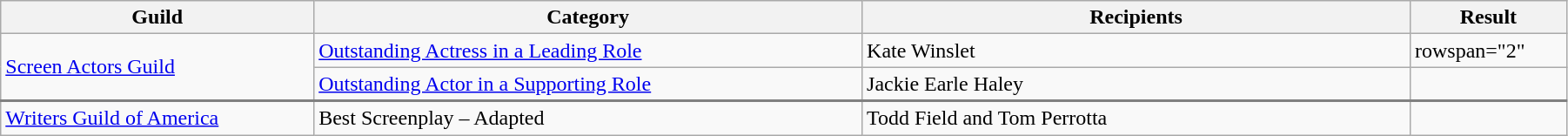<table class="wikitable" width="95%" cellpadding="5">
<tr>
<th width="20%">Guild</th>
<th width="35%">Category</th>
<th width="35%">Recipients</th>
<th width="10%">Result</th>
</tr>
<tr>
<td rowspan="2"><a href='#'>Screen Actors Guild</a></td>
<td><a href='#'>Outstanding Actress in a Leading Role</a></td>
<td>Kate Winslet</td>
<td>rowspan="2" </td>
</tr>
<tr>
<td><a href='#'>Outstanding Actor in a Supporting Role</a></td>
<td>Jackie Earle Haley</td>
</tr>
<tr style="border-top:2px solid gray;">
<td><a href='#'>Writers Guild of America</a></td>
<td>Best Screenplay – Adapted</td>
<td>Todd Field and Tom Perrotta</td>
<td></td>
</tr>
</table>
